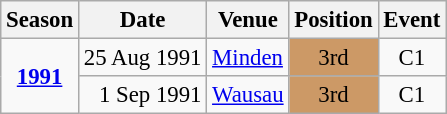<table class="wikitable" style="text-align:center; font-size:95%;">
<tr>
<th>Season</th>
<th>Date</th>
<th>Venue</th>
<th>Position</th>
<th>Event</th>
</tr>
<tr>
<td rowspan=3><strong><a href='#'>1991</a></strong></td>
<td align=right>25 Aug 1991</td>
<td align=left><a href='#'>Minden</a></td>
<td bgcolor=cc9966>3rd</td>
<td>C1</td>
</tr>
<tr>
<td align=right>1 Sep 1991</td>
<td align=left><a href='#'>Wausau</a></td>
<td bgcolor=cc9966>3rd</td>
<td>C1</td>
</tr>
</table>
